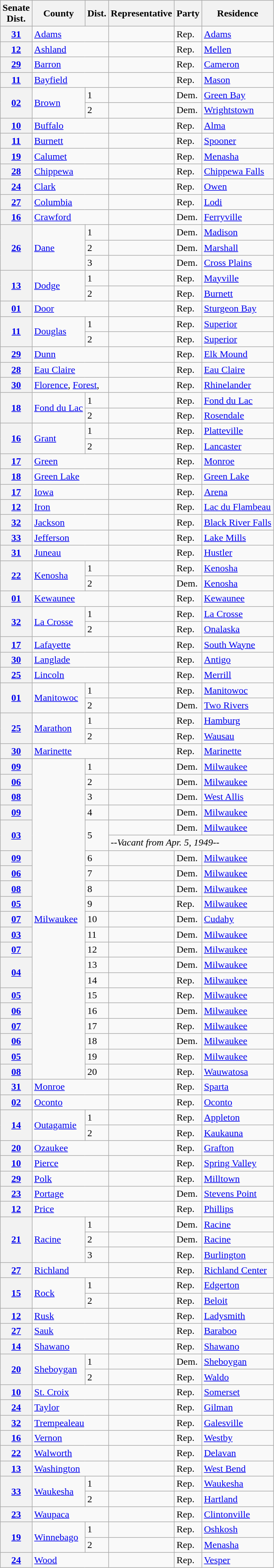<table class="wikitable sortable">
<tr>
<th>Senate<br>Dist.</th>
<th>County</th>
<th>Dist.</th>
<th>Representative</th>
<th>Party</th>
<th>Residence</th>
</tr>
<tr>
<th><a href='#'>31</a></th>
<td text-align="left" colspan="2"><a href='#'>Adams</a> </td>
<td></td>
<td>Rep.</td>
<td><a href='#'>Adams</a></td>
</tr>
<tr>
<th><a href='#'>12</a></th>
<td text-align="left" colspan="2"><a href='#'>Ashland</a></td>
<td></td>
<td>Rep.</td>
<td><a href='#'>Mellen</a></td>
</tr>
<tr>
<th><a href='#'>29</a></th>
<td text-align="left" colspan="2"><a href='#'>Barron</a></td>
<td></td>
<td>Rep.</td>
<td><a href='#'>Cameron</a></td>
</tr>
<tr>
<th><a href='#'>11</a></th>
<td text-align="left" colspan="2"><a href='#'>Bayfield</a></td>
<td></td>
<td>Rep.</td>
<td><a href='#'>Mason</a></td>
</tr>
<tr>
<th rowspan="2"><a href='#'>02</a></th>
<td text-align="left" rowspan="2"><a href='#'>Brown</a></td>
<td>1</td>
<td></td>
<td>Dem.</td>
<td><a href='#'>Green Bay</a></td>
</tr>
<tr>
<td>2</td>
<td></td>
<td>Dem.</td>
<td><a href='#'>Wrightstown</a></td>
</tr>
<tr>
<th><a href='#'>10</a></th>
<td text-align="left" colspan="2"><a href='#'>Buffalo</a> </td>
<td></td>
<td>Rep.</td>
<td><a href='#'>Alma</a></td>
</tr>
<tr>
<th><a href='#'>11</a></th>
<td text-align="left" colspan="2"><a href='#'>Burnett</a> </td>
<td></td>
<td>Rep.</td>
<td><a href='#'>Spooner</a></td>
</tr>
<tr>
<th><a href='#'>19</a></th>
<td text-align="left" colspan="2"><a href='#'>Calumet</a></td>
<td></td>
<td>Rep.</td>
<td><a href='#'>Menasha</a></td>
</tr>
<tr>
<th><a href='#'>28</a></th>
<td text-align="left" colspan="2"><a href='#'>Chippewa</a></td>
<td></td>
<td>Rep.</td>
<td><a href='#'>Chippewa Falls</a></td>
</tr>
<tr>
<th><a href='#'>24</a></th>
<td text-align="left" colspan="2"><a href='#'>Clark</a></td>
<td></td>
<td>Rep.</td>
<td><a href='#'>Owen</a></td>
</tr>
<tr>
<th><a href='#'>27</a></th>
<td text-align="left" colspan="2"><a href='#'>Columbia</a></td>
<td></td>
<td>Rep.</td>
<td><a href='#'>Lodi</a></td>
</tr>
<tr>
<th><a href='#'>16</a></th>
<td text-align="left" colspan="2"><a href='#'>Crawford</a></td>
<td></td>
<td>Dem.</td>
<td><a href='#'>Ferryville</a></td>
</tr>
<tr>
<th rowspan="3"><a href='#'>26</a></th>
<td text-align="left" rowspan="3"><a href='#'>Dane</a></td>
<td>1</td>
<td></td>
<td>Dem.</td>
<td><a href='#'>Madison</a></td>
</tr>
<tr>
<td>2</td>
<td></td>
<td>Dem.</td>
<td><a href='#'>Marshall</a></td>
</tr>
<tr>
<td>3</td>
<td></td>
<td>Dem.</td>
<td><a href='#'>Cross Plains</a></td>
</tr>
<tr>
<th rowspan="2"><a href='#'>13</a></th>
<td text-align="left" rowspan="2"><a href='#'>Dodge</a></td>
<td>1</td>
<td></td>
<td>Rep.</td>
<td><a href='#'>Mayville</a></td>
</tr>
<tr>
<td>2</td>
<td></td>
<td>Rep.</td>
<td><a href='#'>Burnett</a></td>
</tr>
<tr>
<th><a href='#'>01</a></th>
<td text-align="left" colspan="2"><a href='#'>Door</a></td>
<td></td>
<td>Rep.</td>
<td><a href='#'>Sturgeon Bay</a></td>
</tr>
<tr>
<th rowspan="2"><a href='#'>11</a></th>
<td text-align="left" rowspan="2"><a href='#'>Douglas</a></td>
<td>1</td>
<td></td>
<td>Rep.</td>
<td><a href='#'>Superior</a></td>
</tr>
<tr>
<td>2</td>
<td></td>
<td>Rep.</td>
<td><a href='#'>Superior</a></td>
</tr>
<tr>
<th><a href='#'>29</a></th>
<td text-align="left" colspan="2"><a href='#'>Dunn</a></td>
<td></td>
<td>Rep.</td>
<td><a href='#'>Elk Mound</a></td>
</tr>
<tr>
<th><a href='#'>28</a></th>
<td text-align="left" colspan="2"><a href='#'>Eau Claire</a></td>
<td></td>
<td>Rep.</td>
<td><a href='#'>Eau Claire</a></td>
</tr>
<tr>
<th><a href='#'>30</a></th>
<td text-align="left" colspan="2"><a href='#'>Florence</a>, <a href='#'>Forest</a>, </td>
<td></td>
<td>Rep.</td>
<td><a href='#'>Rhinelander</a></td>
</tr>
<tr>
<th rowspan="2"><a href='#'>18</a></th>
<td text-align="left" rowspan="2"><a href='#'>Fond du Lac</a></td>
<td>1</td>
<td></td>
<td>Rep.</td>
<td><a href='#'>Fond du Lac</a></td>
</tr>
<tr>
<td>2</td>
<td></td>
<td>Rep.</td>
<td><a href='#'>Rosendale</a></td>
</tr>
<tr>
<th rowspan="2"><a href='#'>16</a></th>
<td text-align="left" rowspan="2"><a href='#'>Grant</a></td>
<td>1</td>
<td></td>
<td>Rep.</td>
<td><a href='#'>Platteville</a></td>
</tr>
<tr>
<td>2</td>
<td></td>
<td>Rep.</td>
<td><a href='#'>Lancaster</a></td>
</tr>
<tr>
<th><a href='#'>17</a></th>
<td text-align="left" colspan="2"><a href='#'>Green</a></td>
<td></td>
<td>Rep.</td>
<td><a href='#'>Monroe</a></td>
</tr>
<tr>
<th><a href='#'>18</a></th>
<td text-align="left" colspan="2"><a href='#'>Green Lake</a> </td>
<td></td>
<td>Rep.</td>
<td><a href='#'>Green Lake</a></td>
</tr>
<tr>
<th><a href='#'>17</a></th>
<td text-align="left" colspan="2"><a href='#'>Iowa</a></td>
<td></td>
<td>Rep.</td>
<td><a href='#'>Arena</a></td>
</tr>
<tr>
<th><a href='#'>12</a></th>
<td text-align="left" colspan="2"><a href='#'>Iron</a> </td>
<td></td>
<td>Rep.</td>
<td><a href='#'>Lac du Flambeau</a></td>
</tr>
<tr>
<th><a href='#'>32</a></th>
<td text-align="left" colspan="2"><a href='#'>Jackson</a></td>
<td></td>
<td>Rep.</td>
<td><a href='#'>Black River Falls</a></td>
</tr>
<tr>
<th><a href='#'>33</a></th>
<td text-align="left" colspan="2"><a href='#'>Jefferson</a></td>
<td></td>
<td>Rep.</td>
<td><a href='#'>Lake Mills</a></td>
</tr>
<tr>
<th><a href='#'>31</a></th>
<td text-align="left" colspan="2"><a href='#'>Juneau</a></td>
<td></td>
<td>Rep.</td>
<td><a href='#'>Hustler</a></td>
</tr>
<tr>
<th rowspan="2"><a href='#'>22</a></th>
<td text-align="left" rowspan="2"><a href='#'>Kenosha</a></td>
<td>1</td>
<td></td>
<td>Rep.</td>
<td><a href='#'>Kenosha</a></td>
</tr>
<tr>
<td>2</td>
<td></td>
<td>Dem.</td>
<td><a href='#'>Kenosha</a></td>
</tr>
<tr>
<th><a href='#'>01</a></th>
<td text-align="left" colspan="2"><a href='#'>Kewaunee</a></td>
<td></td>
<td>Rep.</td>
<td><a href='#'>Kewaunee</a></td>
</tr>
<tr>
<th rowspan="2"><a href='#'>32</a></th>
<td text-align="left" rowspan="2"><a href='#'>La Crosse</a></td>
<td>1</td>
<td></td>
<td>Rep.</td>
<td><a href='#'>La Crosse</a></td>
</tr>
<tr>
<td>2</td>
<td></td>
<td>Rep.</td>
<td><a href='#'>Onalaska</a></td>
</tr>
<tr>
<th><a href='#'>17</a></th>
<td text-align="left" colspan="2"><a href='#'>Lafayette</a></td>
<td></td>
<td>Rep.</td>
<td><a href='#'>South Wayne</a></td>
</tr>
<tr>
<th><a href='#'>30</a></th>
<td text-align="left" colspan="2"><a href='#'>Langlade</a></td>
<td></td>
<td>Rep.</td>
<td><a href='#'>Antigo</a></td>
</tr>
<tr>
<th><a href='#'>25</a></th>
<td text-align="left" colspan="2"><a href='#'>Lincoln</a></td>
<td></td>
<td>Rep.</td>
<td><a href='#'>Merrill</a></td>
</tr>
<tr>
<th rowspan="2"><a href='#'>01</a></th>
<td rowspan="2" text-align="left"><a href='#'>Manitowoc</a></td>
<td>1</td>
<td></td>
<td>Rep.</td>
<td><a href='#'>Manitowoc</a></td>
</tr>
<tr>
<td>2</td>
<td></td>
<td>Dem.</td>
<td><a href='#'>Two Rivers</a></td>
</tr>
<tr>
<th rowspan="2"><a href='#'>25</a></th>
<td text-align="left" rowspan="2"><a href='#'>Marathon</a></td>
<td>1</td>
<td></td>
<td>Rep.</td>
<td><a href='#'>Hamburg</a></td>
</tr>
<tr>
<td>2</td>
<td></td>
<td>Rep.</td>
<td><a href='#'>Wausau</a></td>
</tr>
<tr>
<th><a href='#'>30</a></th>
<td text-align="left" colspan="2"><a href='#'>Marinette</a></td>
<td></td>
<td>Rep.</td>
<td><a href='#'>Marinette</a></td>
</tr>
<tr>
<th><a href='#'>09</a></th>
<td text-align="left" rowspan="21"><a href='#'>Milwaukee</a></td>
<td>1</td>
<td></td>
<td>Dem.</td>
<td><a href='#'>Milwaukee</a></td>
</tr>
<tr>
<th><a href='#'>06</a></th>
<td>2</td>
<td></td>
<td>Dem.</td>
<td><a href='#'>Milwaukee</a></td>
</tr>
<tr>
<th><a href='#'>08</a></th>
<td>3</td>
<td></td>
<td>Dem.</td>
<td><a href='#'>West Allis</a></td>
</tr>
<tr>
<th><a href='#'>09</a></th>
<td>4</td>
<td></td>
<td>Dem.</td>
<td><a href='#'>Milwaukee</a></td>
</tr>
<tr>
<th rowspan="2"><a href='#'>03</a></th>
<td rowspan="2">5</td>
<td> </td>
<td>Dem.</td>
<td><a href='#'>Milwaukee</a></td>
</tr>
<tr>
<td colspan="3"><em>--Vacant from Apr. 5, 1949--</em></td>
</tr>
<tr>
<th><a href='#'>09</a></th>
<td>6</td>
<td></td>
<td>Dem.</td>
<td><a href='#'>Milwaukee</a></td>
</tr>
<tr>
<th><a href='#'>06</a></th>
<td>7</td>
<td></td>
<td>Dem.</td>
<td><a href='#'>Milwaukee</a></td>
</tr>
<tr>
<th><a href='#'>08</a></th>
<td>8</td>
<td></td>
<td>Dem.</td>
<td><a href='#'>Milwaukee</a></td>
</tr>
<tr>
<th><a href='#'>05</a></th>
<td>9</td>
<td></td>
<td>Rep.</td>
<td><a href='#'>Milwaukee</a></td>
</tr>
<tr>
<th><a href='#'>07</a></th>
<td>10</td>
<td></td>
<td>Dem.</td>
<td><a href='#'>Cudahy</a></td>
</tr>
<tr>
<th><a href='#'>03</a></th>
<td>11</td>
<td></td>
<td>Dem.</td>
<td><a href='#'>Milwaukee</a></td>
</tr>
<tr>
<th><a href='#'>07</a></th>
<td>12</td>
<td> </td>
<td>Dem.</td>
<td><a href='#'>Milwaukee</a></td>
</tr>
<tr>
<th rowspan="2"><a href='#'>04</a></th>
<td>13</td>
<td></td>
<td>Dem.</td>
<td><a href='#'>Milwaukee</a></td>
</tr>
<tr>
<td>14</td>
<td> </td>
<td>Rep.</td>
<td><a href='#'>Milwaukee</a></td>
</tr>
<tr>
<th><a href='#'>05</a></th>
<td>15</td>
<td></td>
<td>Rep.</td>
<td><a href='#'>Milwaukee</a></td>
</tr>
<tr>
<th><a href='#'>06</a></th>
<td>16</td>
<td></td>
<td>Dem.</td>
<td><a href='#'>Milwaukee</a></td>
</tr>
<tr>
<th><a href='#'>07</a></th>
<td>17</td>
<td></td>
<td>Rep.</td>
<td><a href='#'>Milwaukee</a></td>
</tr>
<tr>
<th><a href='#'>06</a></th>
<td>18</td>
<td></td>
<td>Dem.</td>
<td><a href='#'>Milwaukee</a></td>
</tr>
<tr>
<th><a href='#'>05</a></th>
<td>19</td>
<td></td>
<td>Rep.</td>
<td><a href='#'>Milwaukee</a></td>
</tr>
<tr>
<th><a href='#'>08</a></th>
<td>20</td>
<td></td>
<td>Rep.</td>
<td><a href='#'>Wauwatosa</a></td>
</tr>
<tr>
<th><a href='#'>31</a></th>
<td text-align="left" colspan="2"><a href='#'>Monroe</a></td>
<td></td>
<td>Rep.</td>
<td><a href='#'>Sparta</a></td>
</tr>
<tr>
<th><a href='#'>02</a></th>
<td text-align="left" colspan="2"><a href='#'>Oconto</a></td>
<td></td>
<td>Rep.</td>
<td><a href='#'>Oconto</a></td>
</tr>
<tr>
<th rowspan="2"><a href='#'>14</a></th>
<td text-align="left" rowspan="2"><a href='#'>Outagamie</a></td>
<td>1</td>
<td></td>
<td>Rep.</td>
<td><a href='#'>Appleton</a></td>
</tr>
<tr>
<td>2</td>
<td></td>
<td>Rep.</td>
<td><a href='#'>Kaukauna</a></td>
</tr>
<tr>
<th><a href='#'>20</a></th>
<td text-align="left" colspan="2"><a href='#'>Ozaukee</a></td>
<td></td>
<td>Rep.</td>
<td><a href='#'>Grafton</a></td>
</tr>
<tr>
<th><a href='#'>10</a></th>
<td text-align="left" colspan="2"><a href='#'>Pierce</a></td>
<td></td>
<td>Rep.</td>
<td><a href='#'>Spring Valley</a></td>
</tr>
<tr>
<th><a href='#'>29</a></th>
<td text-align="left" colspan="2"><a href='#'>Polk</a></td>
<td></td>
<td>Rep.</td>
<td><a href='#'>Milltown</a></td>
</tr>
<tr>
<th><a href='#'>23</a></th>
<td text-align="left" colspan="2"><a href='#'>Portage</a></td>
<td></td>
<td>Dem.</td>
<td><a href='#'>Stevens Point</a></td>
</tr>
<tr>
<th><a href='#'>12</a></th>
<td text-align="left" colspan="2"><a href='#'>Price</a></td>
<td></td>
<td>Rep.</td>
<td><a href='#'>Phillips</a></td>
</tr>
<tr>
<th rowspan="3"><a href='#'>21</a></th>
<td text-align="left" rowspan="3"><a href='#'>Racine</a></td>
<td>1</td>
<td></td>
<td>Dem.</td>
<td><a href='#'>Racine</a></td>
</tr>
<tr>
<td>2</td>
<td></td>
<td>Dem.</td>
<td><a href='#'>Racine</a></td>
</tr>
<tr>
<td>3</td>
<td> </td>
<td>Rep.</td>
<td><a href='#'>Burlington</a></td>
</tr>
<tr>
<th><a href='#'>27</a></th>
<td text-align="left" colspan="2"><a href='#'>Richland</a></td>
<td></td>
<td>Rep.</td>
<td><a href='#'>Richland Center</a></td>
</tr>
<tr>
<th rowspan="2"><a href='#'>15</a></th>
<td text-align="left" rowspan="2"><a href='#'>Rock</a></td>
<td>1</td>
<td></td>
<td>Rep.</td>
<td><a href='#'>Edgerton</a></td>
</tr>
<tr>
<td>2</td>
<td></td>
<td>Rep.</td>
<td><a href='#'>Beloit</a></td>
</tr>
<tr>
<th><a href='#'>12</a></th>
<td text-align="left" colspan="2"><a href='#'>Rusk</a> </td>
<td></td>
<td>Rep.</td>
<td><a href='#'>Ladysmith</a></td>
</tr>
<tr>
<th><a href='#'>27</a></th>
<td text-align="left" colspan="2"><a href='#'>Sauk</a></td>
<td></td>
<td>Rep.</td>
<td><a href='#'>Baraboo</a></td>
</tr>
<tr>
<th><a href='#'>14</a></th>
<td text-align="left" colspan="2"><a href='#'>Shawano</a></td>
<td></td>
<td>Rep.</td>
<td><a href='#'>Shawano</a></td>
</tr>
<tr>
<th rowspan="2"><a href='#'>20</a></th>
<td text-align="left" rowspan="2"><a href='#'>Sheboygan</a></td>
<td>1</td>
<td></td>
<td>Dem.</td>
<td><a href='#'>Sheboygan</a></td>
</tr>
<tr>
<td>2</td>
<td></td>
<td>Rep.</td>
<td><a href='#'>Waldo</a></td>
</tr>
<tr>
<th><a href='#'>10</a></th>
<td text-align="left" colspan="2"><a href='#'>St. Croix</a></td>
<td></td>
<td>Rep.</td>
<td><a href='#'>Somerset</a></td>
</tr>
<tr>
<th><a href='#'>24</a></th>
<td text-align="left" colspan="2"><a href='#'>Taylor</a></td>
<td></td>
<td>Rep.</td>
<td><a href='#'>Gilman</a></td>
</tr>
<tr>
<th><a href='#'>32</a></th>
<td text-align="left" colspan="2"><a href='#'>Trempealeau</a></td>
<td></td>
<td>Rep.</td>
<td><a href='#'>Galesville</a></td>
</tr>
<tr>
<th><a href='#'>16</a></th>
<td text-align="left" colspan="2"><a href='#'>Vernon</a></td>
<td></td>
<td>Rep.</td>
<td><a href='#'>Westby</a></td>
</tr>
<tr>
<th><a href='#'>22</a></th>
<td text-align="left" colspan="2"><a href='#'>Walworth</a></td>
<td></td>
<td>Rep.</td>
<td><a href='#'>Delavan</a></td>
</tr>
<tr>
<th><a href='#'>13</a></th>
<td text-align="left" colspan="2"><a href='#'>Washington</a></td>
<td></td>
<td>Rep.</td>
<td><a href='#'>West Bend</a></td>
</tr>
<tr>
<th rowspan="2"><a href='#'>33</a></th>
<td text-align="left" rowspan="2"><a href='#'>Waukesha</a></td>
<td>1</td>
<td></td>
<td>Rep.</td>
<td><a href='#'>Waukesha</a></td>
</tr>
<tr>
<td>2</td>
<td></td>
<td>Rep.</td>
<td><a href='#'>Hartland</a></td>
</tr>
<tr>
<th><a href='#'>23</a></th>
<td text-align="left" colspan="2"><a href='#'>Waupaca</a></td>
<td></td>
<td>Rep.</td>
<td><a href='#'>Clintonville</a></td>
</tr>
<tr>
<th rowspan="2"><a href='#'>19</a></th>
<td text-align="left" rowspan="2"><a href='#'>Winnebago</a></td>
<td>1</td>
<td></td>
<td>Rep.</td>
<td><a href='#'>Oshkosh</a></td>
</tr>
<tr>
<td>2</td>
<td></td>
<td>Rep.</td>
<td><a href='#'>Menasha</a></td>
</tr>
<tr>
<th><a href='#'>24</a></th>
<td text-align="left" colspan="2"><a href='#'>Wood</a></td>
<td></td>
<td>Rep.</td>
<td><a href='#'>Vesper</a></td>
</tr>
</table>
